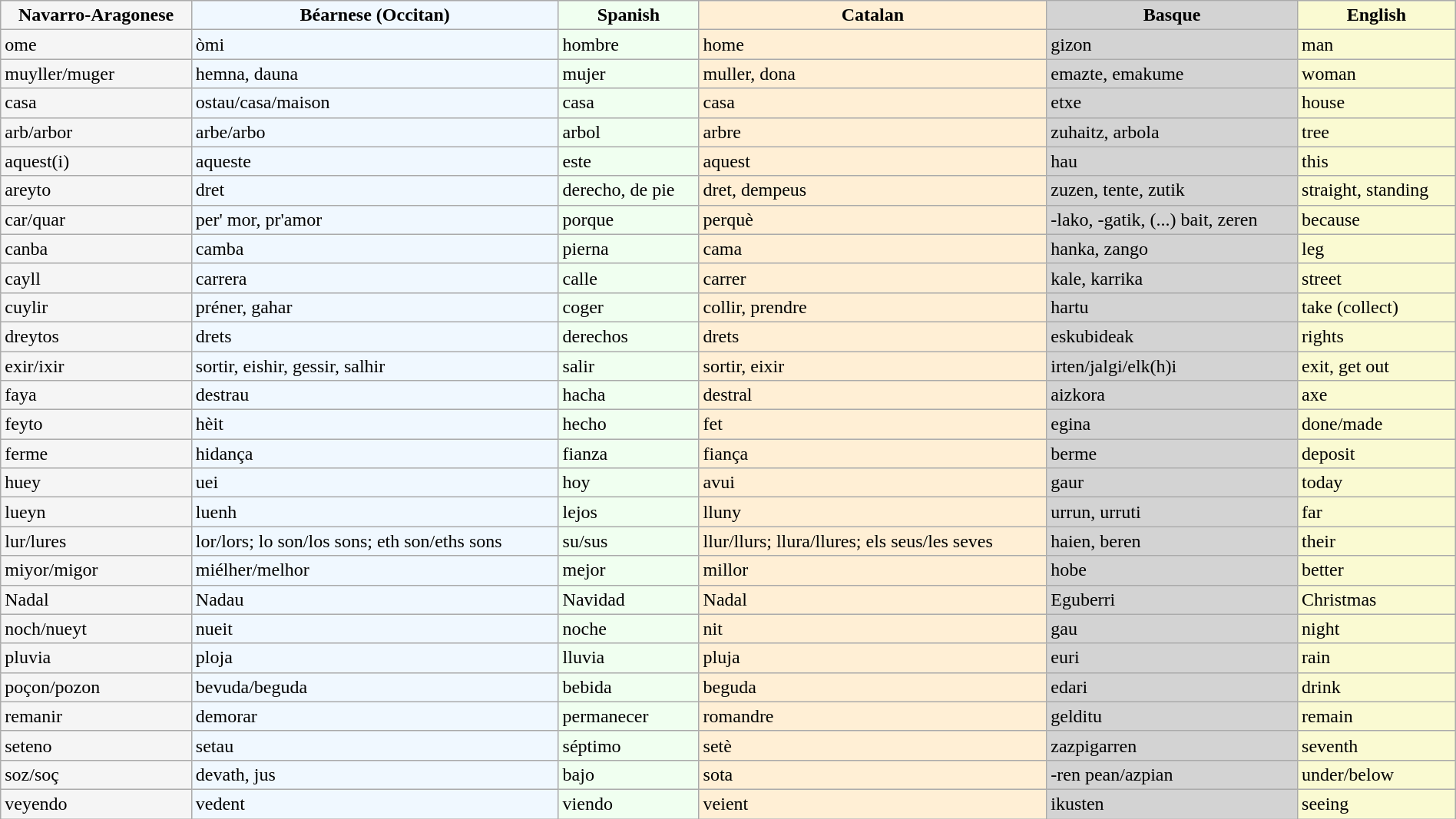<table class="wikitable" style="width:100%; font-size: 100%">
<tr>
<th style="background-color: whitesmoke">Navarro-Aragonese</th>
<th style="background-color: aliceblue">Béarnese (Occitan)</th>
<th style="background-color: honeydew">Spanish</th>
<th style="background-color: PapayaWhip">Catalan</th>
<th style="background-color: lightgrey">Basque</th>
<th style="background-color: LightGoldenrodYellow">English</th>
</tr>
<tr>
<td style="background-color: whitesmoke">ome</td>
<td style="background-color: aliceblue">òmi</td>
<td style="background-color: honeydew">hombre</td>
<td style="background-color: PapayaWhip">home</td>
<td style="background-color: lightgrey">gizon</td>
<td style="background-color: LightGoldenrodYellow">man</td>
</tr>
<tr>
<td style="background-color: whitesmoke">muyller/muger</td>
<td style="background-color: aliceblue">hemna, dauna</td>
<td style="background-color: honeydew">mujer</td>
<td style="background-color: PapayaWhip">muller, dona</td>
<td style="background-color: lightgrey">emazte, emakume</td>
<td style="background-color: LightGoldenrodYellow">woman</td>
</tr>
<tr>
<td style="background-color: whitesmoke">casa</td>
<td style="background-color: aliceblue">ostau/casa/maison</td>
<td style="background-color: honeydew">casa</td>
<td style="background-color: PapayaWhip">casa</td>
<td style="background-color: lightgrey">etxe</td>
<td style="background-color: LightGoldenrodYellow">house</td>
</tr>
<tr>
<td style="background-color: whitesmoke">arb/arbor</td>
<td style="background-color: aliceblue">arbe/arbo</td>
<td style="background-color: honeydew">arbol</td>
<td style="background-color: PapayaWhip">arbre</td>
<td style="background-color: lightgrey">zuhaitz, arbola</td>
<td style="background-color: LightGoldenrodYellow">tree</td>
</tr>
<tr>
<td style="background-color: whitesmoke">aquest(i)</td>
<td style="background-color: aliceblue">aqueste</td>
<td style="background-color: honeydew">este</td>
<td style="background-color: PapayaWhip">aquest</td>
<td style="background-color: lightgrey">hau</td>
<td style="background-color: LightGoldenrodYellow">this</td>
</tr>
<tr>
<td style="background-color: whitesmoke">areyto</td>
<td style="background-color: aliceblue">dret</td>
<td style="background-color: honeydew">derecho, de pie</td>
<td style="background-color: PapayaWhip">dret, dempeus</td>
<td style="background-color: lightgrey">zuzen, tente, zutik</td>
<td style="background-color: LightGoldenrodYellow">straight, standing</td>
</tr>
<tr>
<td style="background-color: whitesmoke">car/quar</td>
<td style="background-color: aliceblue">per' mor, pr'amor</td>
<td style="background-color: honeydew">porque</td>
<td style="background-color: PapayaWhip">perquè</td>
<td style="background-color: lightgrey">-lako, -gatik, (...) bait, zeren</td>
<td style="background-color: LightGoldenrodYellow">because</td>
</tr>
<tr>
<td style="background-color: whitesmoke">canba</td>
<td style="background-color: aliceblue">camba</td>
<td style="background-color: honeydew">pierna</td>
<td style="background-color: PapayaWhip">cama</td>
<td style="background-color: lightgrey">hanka, zango</td>
<td style="background-color: LightGoldenrodYellow">leg</td>
</tr>
<tr>
<td style="background-color: whitesmoke">cayll</td>
<td style="background-color: aliceblue">carrera</td>
<td style="background-color: honeydew">calle</td>
<td style="background-color: PapayaWhip">carrer</td>
<td style="background-color: lightgrey">kale, karrika</td>
<td style="background-color: LightGoldenrodYellow">street</td>
</tr>
<tr>
<td style="background-color: whitesmoke">cuylir</td>
<td style="background-color: aliceblue">préner, gahar</td>
<td style="background-color: honeydew">coger</td>
<td style="background-color: PapayaWhip">collir, prendre</td>
<td style="background-color: lightgrey">hartu</td>
<td style="background-color: LightGoldenrodYellow">take (collect)</td>
</tr>
<tr>
<td style="background-color: whitesmoke">dreytos</td>
<td style="background-color: aliceblue">drets</td>
<td style="background-color: honeydew">derechos</td>
<td style="background-color: PapayaWhip">drets</td>
<td style="background-color: lightgrey">eskubideak</td>
<td style="background-color: LightGoldenrodYellow">rights</td>
</tr>
<tr>
<td style="background-color: whitesmoke">exir/ixir</td>
<td style="background-color: aliceblue">sortir, eishir, gessir, salhir</td>
<td style="background-color: honeydew">salir</td>
<td style="background-color: PapayaWhip">sortir, eixir</td>
<td style="background-color: lightgrey">irten/jalgi/elk(h)i</td>
<td style="background-color: LightGoldenrodYellow">exit, get out</td>
</tr>
<tr>
<td style="background-color: whitesmoke">faya</td>
<td style="background-color: aliceblue">destrau</td>
<td style="background-color: honeydew">hacha</td>
<td style="background-color: PapayaWhip">destral</td>
<td style="background-color: lightgrey">aizkora</td>
<td style="background-color: LightGoldenrodYellow">axe</td>
</tr>
<tr>
<td style="background-color: whitesmoke">feyto</td>
<td style="background-color: aliceblue">hèit</td>
<td style="background-color: honeydew">hecho</td>
<td style="background-color: PapayaWhip">fet</td>
<td style="background-color: lightgrey">egina</td>
<td style="background-color: LightGoldenrodYellow">done/made</td>
</tr>
<tr>
<td style="background-color: whitesmoke">ferme</td>
<td style="background-color: aliceblue">hidança</td>
<td style="background-color: honeydew">fianza</td>
<td style="background-color: PapayaWhip">fiança</td>
<td style="background-color: lightgrey">berme</td>
<td style="background-color: LightGoldenrodYellow">deposit</td>
</tr>
<tr>
<td style="background-color: whitesmoke">huey</td>
<td style="background-color: aliceblue">uei</td>
<td style="background-color: honeydew">hoy</td>
<td style="background-color: PapayaWhip">avui</td>
<td style="background-color: lightgrey">gaur</td>
<td style="background-color: LightGoldenrodYellow">today</td>
</tr>
<tr>
<td style="background-color: whitesmoke">lueyn</td>
<td style="background-color: aliceblue">luenh</td>
<td style="background-color: honeydew">lejos</td>
<td style="background-color: PapayaWhip">lluny</td>
<td style="background-color: lightgrey">urrun, urruti</td>
<td style="background-color: LightGoldenrodYellow">far</td>
</tr>
<tr>
<td style="background-color: whitesmoke">lur/lures</td>
<td style="background-color: aliceblue">lor/lors; lo son/los sons; eth son/eths sons</td>
<td style="background-color: honeydew">su/sus</td>
<td style="background-color: PapayaWhip">llur/llurs; llura/llures; els seus/les seves</td>
<td style="background-color: lightgrey">haien, beren</td>
<td style="background-color: LightGoldenrodYellow">their</td>
</tr>
<tr>
<td style="background-color: whitesmoke">miyor/migor</td>
<td style="background-color: aliceblue">miélher/melhor</td>
<td style="background-color: honeydew">mejor</td>
<td style="background-color: PapayaWhip">millor</td>
<td style="background-color: lightgrey">hobe</td>
<td style="background-color: LightGoldenrodYellow">better</td>
</tr>
<tr>
<td style="background-color: whitesmoke">Nadal</td>
<td style="background-color: aliceblue">Nadau</td>
<td style="background-color: honeydew">Navidad</td>
<td style="background-color: PapayaWhip">Nadal</td>
<td style="background-color: lightgrey">Eguberri</td>
<td style="background-color: LightGoldenrodYellow">Christmas</td>
</tr>
<tr>
<td style="background-color: whitesmoke">noch/nueyt</td>
<td style="background-color: aliceblue">nueit</td>
<td style="background-color: honeydew">noche</td>
<td style="background-color: PapayaWhip">nit</td>
<td style="background-color: lightgrey">gau</td>
<td style="background-color: LightGoldenrodYellow">night</td>
</tr>
<tr>
<td style="background-color: whitesmoke">pluvia</td>
<td style="background-color: aliceblue">ploja</td>
<td style="background-color: honeydew">lluvia</td>
<td style="background-color: PapayaWhip">pluja</td>
<td style="background-color: lightgrey">euri</td>
<td style="background-color: LightGoldenrodYellow">rain</td>
</tr>
<tr>
<td style="background-color: whitesmoke">poçon/pozon</td>
<td style="background-color: aliceblue">bevuda/beguda</td>
<td style="background-color: honeydew">bebida</td>
<td style="background-color: PapayaWhip">beguda</td>
<td style="background-color: lightgrey">edari</td>
<td style="background-color: LightGoldenrodYellow">drink</td>
</tr>
<tr>
<td style="background-color: whitesmoke">remanir</td>
<td style="background-color: aliceblue">demorar</td>
<td style="background-color: honeydew">permanecer</td>
<td style="background-color: PapayaWhip">romandre</td>
<td style="background-color: lightgrey">gelditu</td>
<td style="background-color: LightGoldenrodYellow">remain</td>
</tr>
<tr>
<td style="background-color: whitesmoke">seteno</td>
<td style="background-color: aliceblue">setau</td>
<td style="background-color: honeydew">séptimo</td>
<td style="background-color: PapayaWhip">setè</td>
<td style="background-color: lightgrey">zazpigarren</td>
<td style="background-color: LightGoldenrodYellow">seventh</td>
</tr>
<tr>
<td style="background-color: whitesmoke">soz/soç</td>
<td style="background-color: aliceblue">devath, jus</td>
<td style="background-color: honeydew">bajo</td>
<td style="background-color: PapayaWhip">sota</td>
<td style="background-color: lightgrey">-ren pean/azpian</td>
<td style="background-color: LightGoldenrodYellow">under/below</td>
</tr>
<tr>
<td style="background-color: whitesmoke">veyendo</td>
<td style="background-color: aliceblue">vedent</td>
<td style="background-color: honeydew">viendo</td>
<td style="background-color: PapayaWhip">veient</td>
<td style="background-color: lightgrey">ikusten</td>
<td style="background-color: LightGoldenrodYellow">seeing</td>
</tr>
</table>
